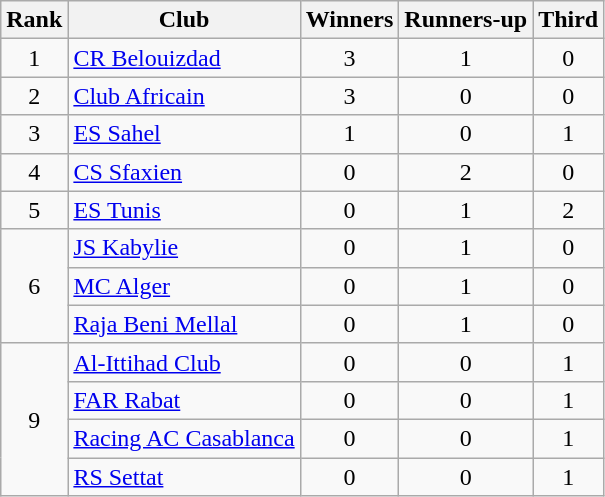<table class="wikitable sortable" style="text-align:center">
<tr>
<th>Rank</th>
<th>Club</th>
<th>Winners</th>
<th>Runners-up</th>
<th>Third</th>
</tr>
<tr>
<td>1</td>
<td align=left> <a href='#'>CR Belouizdad</a></td>
<td>3</td>
<td>1</td>
<td>0</td>
</tr>
<tr>
<td>2</td>
<td align=left> <a href='#'>Club Africain</a></td>
<td>3</td>
<td>0</td>
<td>0</td>
</tr>
<tr>
<td>3</td>
<td align=left> <a href='#'>ES Sahel</a></td>
<td>1</td>
<td>0</td>
<td>1</td>
</tr>
<tr>
<td>4</td>
<td align=left> <a href='#'>CS Sfaxien</a></td>
<td>0</td>
<td>2</td>
<td>0</td>
</tr>
<tr>
<td>5</td>
<td align=left> <a href='#'>ES Tunis</a></td>
<td>0</td>
<td>1</td>
<td>2</td>
</tr>
<tr>
<td rowspan=3>6</td>
<td align=left> <a href='#'>JS Kabylie</a></td>
<td>0</td>
<td>1</td>
<td>0</td>
</tr>
<tr>
<td align=left> <a href='#'>MC Alger</a></td>
<td>0</td>
<td>1</td>
<td>0</td>
</tr>
<tr>
<td align=left> <a href='#'>Raja Beni Mellal</a></td>
<td>0</td>
<td>1</td>
<td>0</td>
</tr>
<tr>
<td rowspan=4>9</td>
<td align=left> <a href='#'>Al-Ittihad Club</a></td>
<td>0</td>
<td>0</td>
<td>1</td>
</tr>
<tr>
<td align=left> <a href='#'>FAR Rabat</a></td>
<td>0</td>
<td>0</td>
<td>1</td>
</tr>
<tr>
<td align=left> <a href='#'>Racing AC Casablanca</a></td>
<td>0</td>
<td>0</td>
<td>1</td>
</tr>
<tr>
<td align=left> <a href='#'>RS Settat</a></td>
<td>0</td>
<td>0</td>
<td>1</td>
</tr>
</table>
